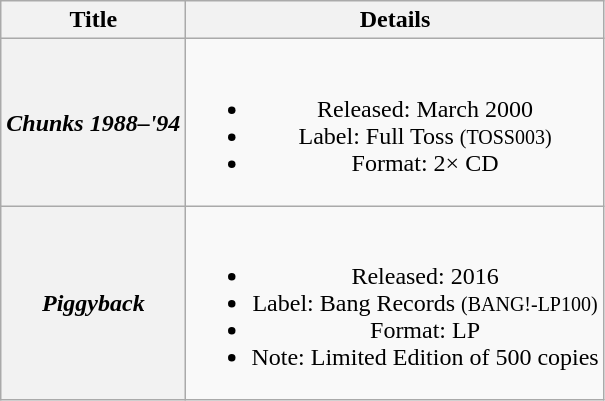<table class="wikitable plainrowheaders" style="text-align:center;" border="1">
<tr>
<th>Title</th>
<th>Details</th>
</tr>
<tr>
<th scope="row"><em>Chunks 1988–'94</em></th>
<td><br><ul><li>Released: March 2000</li><li>Label: Full Toss <small>(TOSS003)</small></li><li>Format: 2× CD</li></ul></td>
</tr>
<tr>
<th scope="row"><em>Piggyback</em></th>
<td><br><ul><li>Released: 2016</li><li>Label: Bang Records <small>(BANG!-LP100)</small></li><li>Format: LP</li><li>Note: Limited Edition of 500 copies</li></ul></td>
</tr>
</table>
